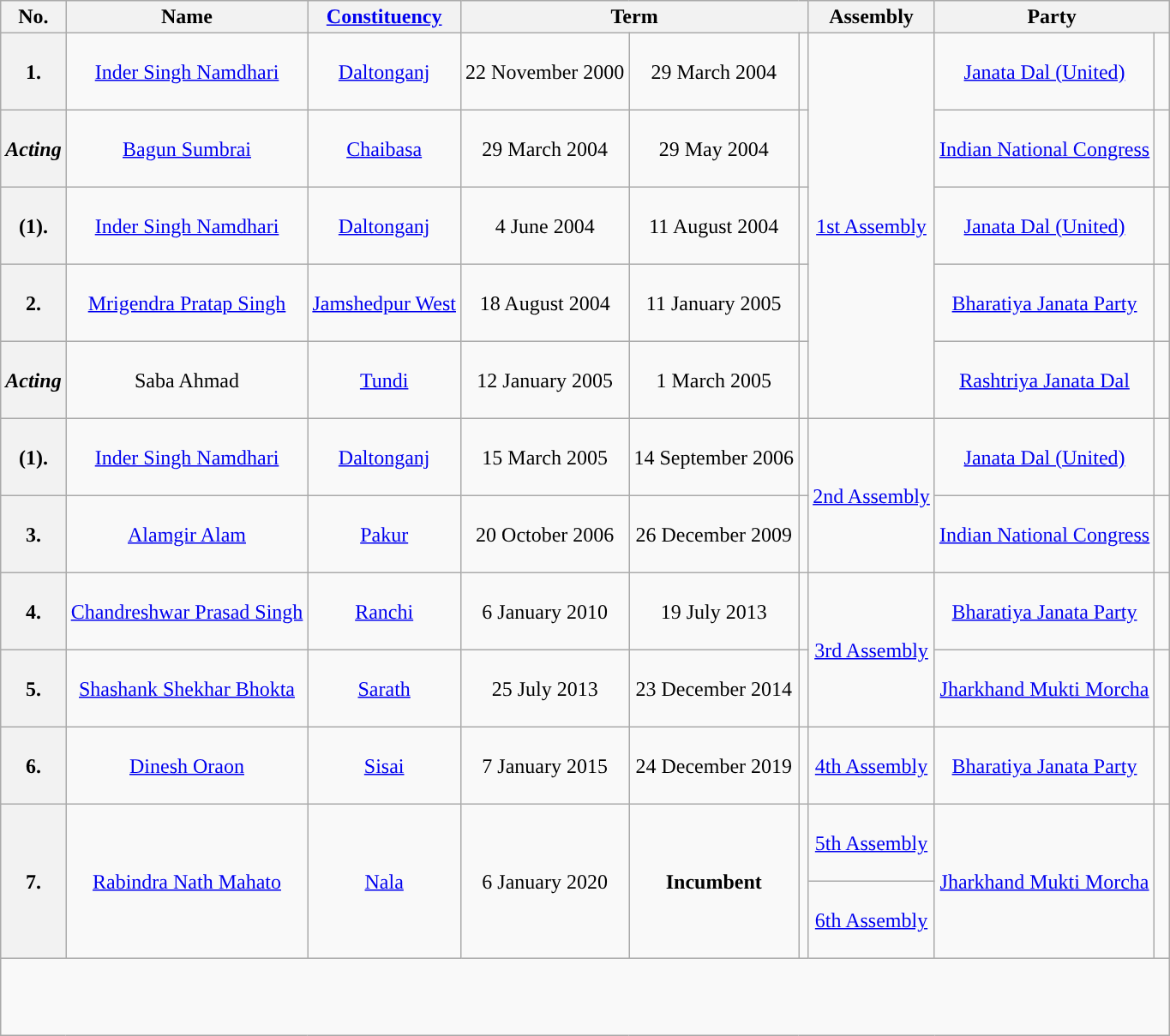<table class="wikitable sortable">
<tr>
<th scope=col>No.</th>
<th scope=col>Name</th>
<th><a href='#'>Constituency</a></th>
<th colspan="3" scope="col">Term</th>
<th>Assembly</th>
<th colspan="2" scope="col">Party</th>
</tr>
<tr style="text-align:center; height:60px;">
<th>1.</th>
<td><a href='#'>Inder Singh Namdhari</a></td>
<td><a href='#'>Daltonganj</a></td>
<td>22 November 2000</td>
<td>29 March 2004</td>
<td></td>
<td rowspan="5"><a href='#'>1st Assembly</a></td>
<td><a href='#'>Janata Dal (United)</a></td>
<td width="4px" style="background-color: "></td>
</tr>
<tr style="text-align:center; height:60px;">
<th><em>Acting</em></th>
<td><a href='#'>Bagun Sumbrai</a></td>
<td><a href='#'>Chaibasa</a></td>
<td>29 March 2004</td>
<td>29 May 2004</td>
<td></td>
<td><a href='#'>Indian National Congress</a></td>
<td width="4px" style="background-color: "></td>
</tr>
<tr style="text-align:center; height:60px;">
<th>(1).</th>
<td><a href='#'>Inder Singh Namdhari</a></td>
<td><a href='#'>Daltonganj</a></td>
<td>4 June 2004</td>
<td>11 August 2004</td>
<td></td>
<td><a href='#'>Janata Dal (United)</a></td>
<td width="4px" style="background-color: "></td>
</tr>
<tr style="text-align:center; height:60px;">
<th>2.</th>
<td><a href='#'>Mrigendra Pratap Singh</a></td>
<td><a href='#'>Jamshedpur West</a></td>
<td>18 August 2004</td>
<td>11 January 2005</td>
<td></td>
<td><a href='#'>Bharatiya Janata Party</a></td>
<td width="4px" style="background-color: "></td>
</tr>
<tr style="text-align:center; height:60px;">
<th><em>Acting</em></th>
<td>Saba Ahmad</td>
<td><a href='#'>Tundi</a></td>
<td>12 January 2005</td>
<td>1 March 2005</td>
<td></td>
<td><a href='#'>Rashtriya Janata Dal</a></td>
<td width="4px" style="background-color: "></td>
</tr>
<tr style="text-align:center; height:60px;">
<th>(1).</th>
<td><a href='#'>Inder Singh Namdhari</a></td>
<td><a href='#'>Daltonganj</a></td>
<td>15 March 2005</td>
<td>14 September 2006</td>
<td></td>
<td rowspan="2"><a href='#'>2nd Assembly</a></td>
<td><a href='#'>Janata Dal (United)</a></td>
<td width="4px" style="background-color: "></td>
</tr>
<tr style="text-align:center; height:60px;">
<th>3.</th>
<td><a href='#'>Alamgir Alam</a></td>
<td><a href='#'>Pakur</a></td>
<td>20 October 2006</td>
<td>26 December 2009</td>
<td></td>
<td><a href='#'>Indian National Congress</a></td>
<td width="4px" style="background-color: "></td>
</tr>
<tr style="text-align:center; height:60px;">
<th>4.</th>
<td><a href='#'>Chandreshwar Prasad Singh</a></td>
<td><a href='#'>Ranchi</a></td>
<td>6 January 2010</td>
<td>19 July 2013</td>
<td></td>
<td rowspan="2"><a href='#'>3rd Assembly</a></td>
<td><a href='#'>Bharatiya Janata Party</a></td>
<td width="4px" style="background-color: "></td>
</tr>
<tr style="text-align:center; height:60px;">
<th>5.</th>
<td><a href='#'>Shashank Shekhar Bhokta</a></td>
<td><a href='#'>Sarath</a></td>
<td>25 July 2013</td>
<td>23 December 2014</td>
<td></td>
<td><a href='#'>Jharkhand Mukti Morcha</a></td>
<td width="4px" style="background-color: "></td>
</tr>
<tr style="text-align:center; height:60px;">
<th>6.</th>
<td><a href='#'>Dinesh Oraon</a></td>
<td><a href='#'>Sisai</a></td>
<td>7 January 2015</td>
<td>24 December 2019</td>
<td></td>
<td><a href='#'>4th Assembly</a></td>
<td><a href='#'>Bharatiya Janata Party</a></td>
<td width="4px" style="background-color: "></td>
</tr>
<tr style="text-align:center; height:60px;">
<th rowspan =2>7.</th>
<td rowspan =2><a href='#'>Rabindra Nath Mahato</a></td>
<td rowspan=2><a href='#'>Nala</a></td>
<td rowspan=2>6 January 2020</td>
<td rowspan =2><strong>Incumbent</strong></td>
<td rowspan=2><strong></strong></td>
<td><a href='#'>5th Assembly</a></td>
<td rowspan=2><a href='#'>Jharkhand Mukti Morcha</a></td>
<td rowspan=2 width="4px" style="background-color: "></td>
</tr>
<tr style="text-align:center; height:60px;">
<td><a href='#'>6th Assembly</a></td>
</tr>
<tr style="text-align:center; height:60px;">
</tr>
</table>
